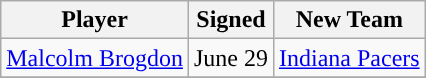<table class="wikitable sortable sortable">
<tr>
<th>Player</th>
<th>Signed</th>
<th>New Team</th>
</tr>
<tr style="text-align: center">
<td><a href='#'>Malcolm Brogdon</a></td>
<td>June 29</td>
<td><a href='#'>Indiana Pacers</a></td>
</tr>
<tr>
</tr>
</table>
